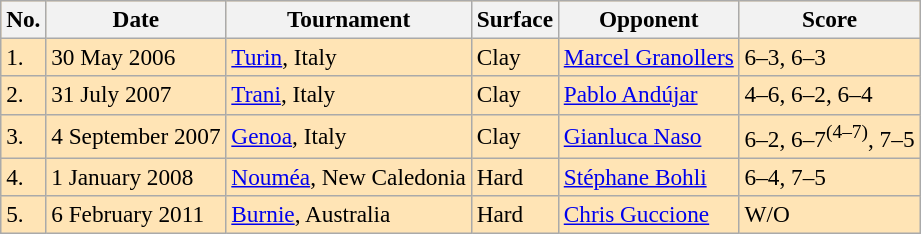<table class="sortable wikitable" style=font-size:97%;background:moccasin>
<tr>
<th>No.</th>
<th>Date</th>
<th>Tournament</th>
<th>Surface</th>
<th>Opponent</th>
<th>Score</th>
</tr>
<tr>
<td>1.</td>
<td>30 May 2006</td>
<td><a href='#'>Turin</a>, Italy</td>
<td>Clay</td>
<td> <a href='#'>Marcel Granollers</a></td>
<td>6–3, 6–3</td>
</tr>
<tr>
<td>2.</td>
<td>31 July 2007</td>
<td><a href='#'>Trani</a>, Italy</td>
<td>Clay</td>
<td> <a href='#'>Pablo Andújar</a></td>
<td>4–6, 6–2, 6–4</td>
</tr>
<tr>
<td>3.</td>
<td>4 September 2007</td>
<td><a href='#'>Genoa</a>, Italy</td>
<td>Clay</td>
<td> <a href='#'>Gianluca Naso</a></td>
<td>6–2, 6–7<sup>(4–7)</sup>, 7–5</td>
</tr>
<tr>
<td>4.</td>
<td>1 January 2008</td>
<td><a href='#'>Nouméa</a>, New Caledonia</td>
<td>Hard</td>
<td> <a href='#'>Stéphane Bohli</a></td>
<td>6–4, 7–5</td>
</tr>
<tr>
<td>5.</td>
<td>6 February 2011</td>
<td><a href='#'>Burnie</a>, Australia</td>
<td>Hard</td>
<td> <a href='#'>Chris Guccione</a></td>
<td>W/O</td>
</tr>
</table>
